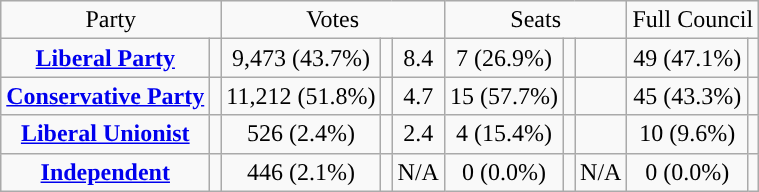<table class=wikitable style="text-align:center;">
<tr>
<td colspan=2>Party</td>
<td colspan=3>Votes</td>
<td colspan=3>Seats</td>
<td colspan=3>Full Council</td>
</tr>
<tr>
<td><strong><a href='#'>Liberal Party</a></strong></td>
<td style="background:"></td>
<td>9,473 (43.7%)</td>
<td></td>
<td> 8.4</td>
<td>7 (26.9%)</td>
<td></td>
<td></td>
<td>49 (47.1%)</td>
<td></td>
</tr>
<tr>
<td><strong><a href='#'>Conservative Party</a></strong></td>
<td style="background:"></td>
<td>11,212 (51.8%)</td>
<td></td>
<td> 4.7</td>
<td>15 (57.7%)</td>
<td></td>
<td></td>
<td>45 (43.3%)</td>
<td></td>
</tr>
<tr>
<td><strong><a href='#'>Liberal Unionist</a></strong></td>
<td style="background:"></td>
<td>526 (2.4%)</td>
<td></td>
<td> 2.4</td>
<td>4 (15.4%)</td>
<td></td>
<td></td>
<td>10 (9.6%)</td>
<td></td>
</tr>
<tr>
<td><strong><a href='#'>Independent</a></strong></td>
<td style="background:"></td>
<td>446 (2.1%)</td>
<td></td>
<td>N/A</td>
<td>0 (0.0%)</td>
<td></td>
<td>N/A</td>
<td>0 (0.0%)</td>
<td></td>
</tr>
</table>
